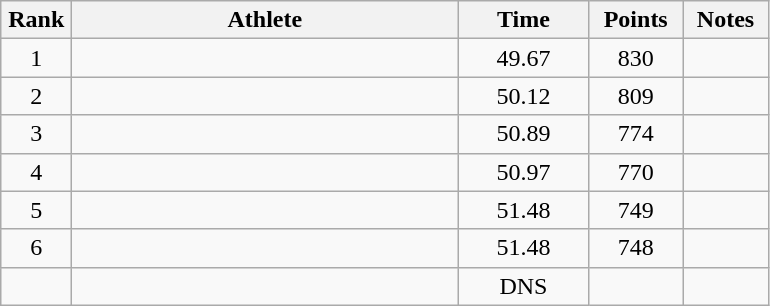<table class="wikitable" style="text-align:center">
<tr>
<th width="40">Rank</th>
<th width="250">Athlete</th>
<th width="80">Time</th>
<th width="55">Points</th>
<th width="50">Notes</th>
</tr>
<tr>
<td>1</td>
<td align="left"></td>
<td>49.67</td>
<td>830</td>
<td></td>
</tr>
<tr>
<td>2</td>
<td align="left"></td>
<td>50.12</td>
<td>809</td>
<td></td>
</tr>
<tr>
<td>3</td>
<td align="left"></td>
<td>50.89</td>
<td>774</td>
<td></td>
</tr>
<tr>
<td>4</td>
<td align="left"></td>
<td>50.97</td>
<td>770</td>
<td></td>
</tr>
<tr>
<td>5</td>
<td align="left"></td>
<td>51.48</td>
<td>749</td>
<td></td>
</tr>
<tr>
<td>6</td>
<td align="left"></td>
<td>51.48</td>
<td>748</td>
<td></td>
</tr>
<tr>
<td></td>
<td align="left"></td>
<td>DNS</td>
<td></td>
<td></td>
</tr>
</table>
